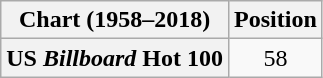<table class="wikitable plainrowheaders plainrowheaders" style="text-align:center">
<tr>
<th>Chart (1958–2018)</th>
<th>Position</th>
</tr>
<tr>
<th scope="row">US <em>Billboard</em> Hot 100</th>
<td>58</td>
</tr>
</table>
